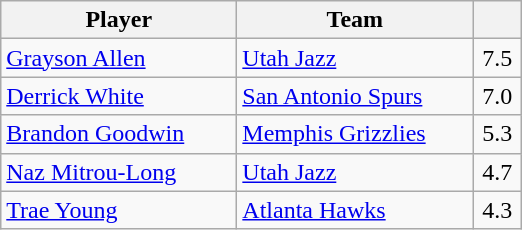<table class="wikitable" style="text-align:left">
<tr>
<th width="150px">Player</th>
<th width="150px">Team</th>
<th width="25px"></th>
</tr>
<tr>
<td><a href='#'>Grayson Allen</a></td>
<td><a href='#'>Utah Jazz</a></td>
<td align="center">7.5</td>
</tr>
<tr>
<td><a href='#'>Derrick White</a></td>
<td><a href='#'>San Antonio Spurs</a></td>
<td align="center">7.0</td>
</tr>
<tr>
<td><a href='#'>Brandon Goodwin</a></td>
<td><a href='#'>Memphis Grizzlies</a></td>
<td align="center">5.3</td>
</tr>
<tr>
<td><a href='#'>Naz Mitrou-Long</a></td>
<td><a href='#'>Utah Jazz</a></td>
<td align="center">4.7</td>
</tr>
<tr>
<td><a href='#'>Trae Young</a></td>
<td><a href='#'>Atlanta Hawks</a></td>
<td align="center">4.3</td>
</tr>
</table>
